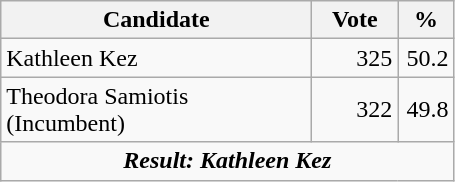<table class="wikitable">
<tr>
<th bgcolor="#DDDDFF" width="200px">Candidate</th>
<th bgcolor="#DDDDFF" width="50px">Vote</th>
<th bgcolor="#DDDDFF"  width="30px">%</th>
</tr>
<tr>
<td>Kathleen Kez</td>
<td align="right">325</td>
<td align="right">50.2</td>
</tr>
<tr>
<td>Theodora Samiotis (Incumbent)</td>
<td align="right">322</td>
<td align="right">49.8</td>
</tr>
<tr>
<td colspan=5 align="center"><strong><em>Result: Kathleen Kez</em></strong></td>
</tr>
</table>
